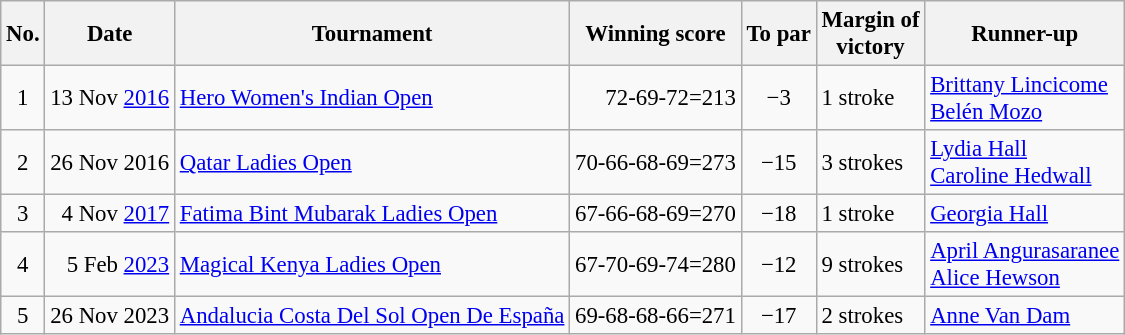<table class="wikitable " style="font-size:95%;">
<tr>
<th>No.</th>
<th>Date</th>
<th>Tournament</th>
<th>Winning score</th>
<th>To par</th>
<th>Margin of<br>victory</th>
<th>Runner-up</th>
</tr>
<tr>
<td align=center>1</td>
<td align=right>13 Nov <a href='#'>2016</a></td>
<td><a href='#'>Hero Women's Indian Open</a></td>
<td align=right>72-69-72=213</td>
<td align=center>−3</td>
<td>1 stroke</td>
<td> <a href='#'>Brittany Lincicome</a><br> <a href='#'>Belén Mozo</a></td>
</tr>
<tr>
<td align=center>2</td>
<td align=right>26 Nov 2016</td>
<td><a href='#'>Qatar Ladies Open</a></td>
<td align=right>70-66-68-69=273</td>
<td align=center>−15</td>
<td>3 strokes</td>
<td> <a href='#'>Lydia Hall</a><br> <a href='#'>Caroline Hedwall</a></td>
</tr>
<tr>
<td align=center>3</td>
<td align=right>4 Nov <a href='#'>2017</a></td>
<td><a href='#'>Fatima Bint Mubarak Ladies Open</a></td>
<td align=right>67-66-68-69=270</td>
<td align=center>−18</td>
<td>1 stroke</td>
<td> <a href='#'>Georgia Hall</a></td>
</tr>
<tr>
<td align=center>4</td>
<td align=right>5 Feb <a href='#'>2023</a></td>
<td><a href='#'>Magical Kenya Ladies Open</a></td>
<td align=right>67-70-69-74=280</td>
<td align=center>−12</td>
<td>9 strokes</td>
<td> <a href='#'>April Angurasaranee</a><br> <a href='#'>Alice Hewson</a></td>
</tr>
<tr>
<td align=center>5</td>
<td align=right>26 Nov 2023</td>
<td><a href='#'>Andalucia Costa Del Sol Open De España</a></td>
<td align=right>69-68-68-66=271</td>
<td align=center>−17</td>
<td>2 strokes</td>
<td> <a href='#'>Anne Van Dam</a></td>
</tr>
</table>
